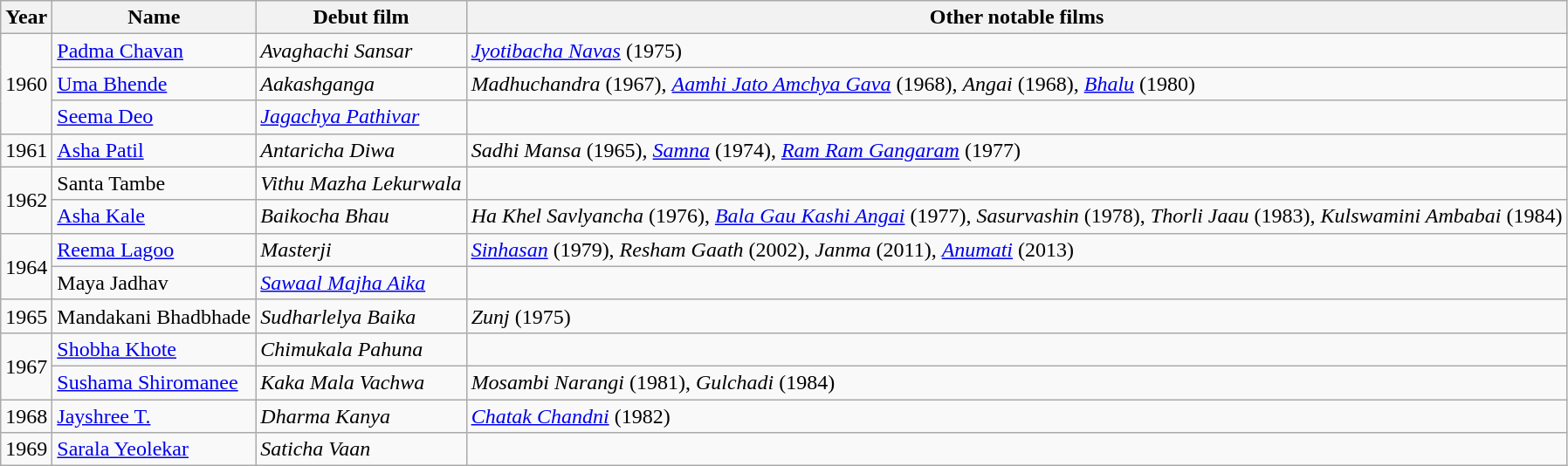<table class="wikitable">
<tr>
<th>Year</th>
<th>Name</th>
<th>Debut film</th>
<th>Other notable films</th>
</tr>
<tr>
<td rowspan="3">1960</td>
<td><a href='#'>Padma Chavan</a></td>
<td><em>Avaghachi Sansar</em></td>
<td><em><a href='#'>Jyotibacha Navas</a></em> (1975)</td>
</tr>
<tr>
<td><a href='#'>Uma Bhende</a></td>
<td><em>Aakashganga</em></td>
<td><em>Madhuchandra</em> (1967), <em><a href='#'>Aamhi Jato Amchya Gava</a></em> (1968), <em>Angai</em> (1968), <em><a href='#'>Bhalu</a></em> (1980)</td>
</tr>
<tr>
<td><a href='#'>Seema Deo</a></td>
<td><em><a href='#'>Jagachya Pathivar</a></em></td>
<td></td>
</tr>
<tr>
<td>1961</td>
<td><a href='#'>Asha Patil</a></td>
<td><em>Antaricha Diwa</em></td>
<td><em>Sadhi Mansa</em> (1965), <em><a href='#'>Samna</a></em> (1974), <em><a href='#'>Ram Ram Gangaram</a></em> (1977)</td>
</tr>
<tr>
<td rowspan="2">1962</td>
<td>Santa Tambe</td>
<td><em>Vithu Mazha Lekurwala</em></td>
<td></td>
</tr>
<tr>
<td><a href='#'>Asha Kale</a></td>
<td><em>Baikocha Bhau</em></td>
<td><em>Ha Khel Savlyancha</em> (1976), <em><a href='#'>Bala Gau Kashi Angai</a></em> (1977), <em>Sasurvashin</em> (1978), <em>Thorli Jaau</em> (1983), <em>Kulswamini Ambabai</em> (1984)</td>
</tr>
<tr>
<td rowspan="2">1964</td>
<td><a href='#'>Reema Lagoo</a></td>
<td><em>Masterji</em></td>
<td><em><a href='#'>Sinhasan</a></em> (1979), <em>Resham Gaath</em> (2002), <em>Janma</em> (2011), <em><a href='#'>Anumati</a></em> (2013)</td>
</tr>
<tr>
<td>Maya Jadhav</td>
<td><em><a href='#'>Sawaal Majha Aika</a></em></td>
<td></td>
</tr>
<tr>
<td>1965</td>
<td>Mandakani Bhadbhade</td>
<td><em>Sudharlelya Baika</em></td>
<td><em>Zunj</em> (1975)</td>
</tr>
<tr>
<td rowspan="2">1967</td>
<td><a href='#'>Shobha Khote</a></td>
<td><em>Chimukala Pahuna</em></td>
<td></td>
</tr>
<tr>
<td><a href='#'>Sushama Shiromanee</a></td>
<td><em>Kaka Mala Vachwa</em></td>
<td><em>Mosambi Narangi</em> (1981), <em>Gulchadi</em> (1984)</td>
</tr>
<tr>
<td>1968</td>
<td><a href='#'>Jayshree T.</a></td>
<td><em>Dharma Kanya</em></td>
<td><em><a href='#'>Chatak Chandni</a></em> (1982)</td>
</tr>
<tr>
<td>1969</td>
<td><a href='#'>Sarala Yeolekar</a></td>
<td><em>Saticha Vaan</em></td>
<td></td>
</tr>
</table>
